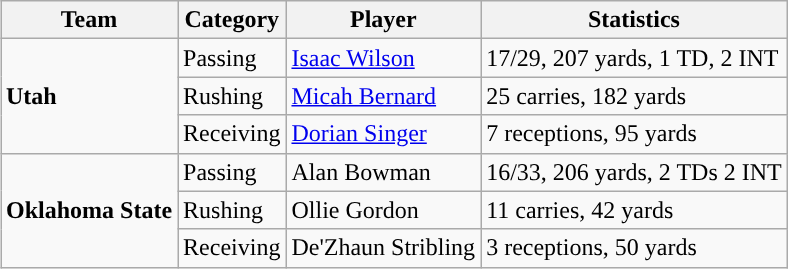<table class="wikitable" style="float: right;">
<tr>
<th>Team</th>
<th>Category</th>
<th>Player</th>
<th>Statistics</th>
</tr>
<tr>
<td rowspan=3><strong>Utah</strong></td>
<td>Passing</td>
<td><a href='#'>Isaac Wilson</a></td>
<td>17/29, 207 yards, 1 TD, 2 INT</td>
</tr>
<tr>
<td>Rushing</td>
<td><a href='#'>Micah Bernard</a></td>
<td>25 carries, 182 yards</td>
</tr>
<tr>
<td>Receiving</td>
<td><a href='#'>Dorian Singer</a></td>
<td>7 receptions, 95 yards</td>
</tr>
<tr>
<td rowspan=3><strong>Oklahoma State</strong></td>
<td>Passing</td>
<td>Alan Bowman</td>
<td>16/33, 206 yards, 2 TDs 2 INT</td>
</tr>
<tr>
<td>Rushing</td>
<td>Ollie Gordon</td>
<td>11 carries, 42 yards</td>
</tr>
<tr>
<td>Receiving</td>
<td>De'Zhaun Stribling</td>
<td>3 receptions, 50 yards</td>
</tr>
</table>
